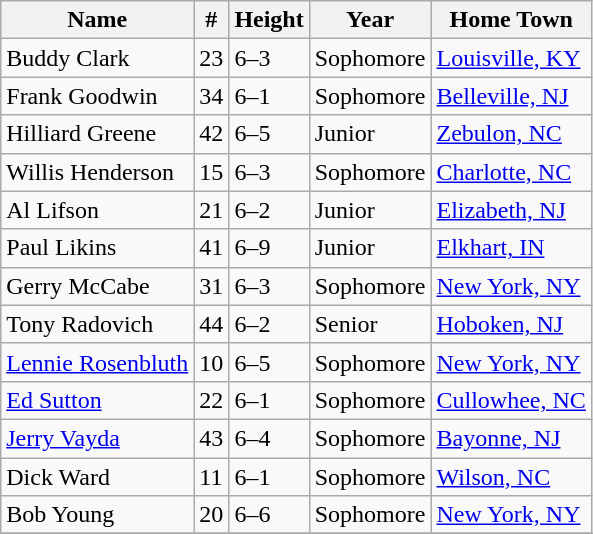<table class="wikitable" style="text-align: left;">
<tr>
<th>Name</th>
<th>#</th>
<th>Height</th>
<th>Year</th>
<th>Home Town</th>
</tr>
<tr>
<td>Buddy Clark</td>
<td>23</td>
<td>6–3</td>
<td>Sophomore</td>
<td><a href='#'>Louisville, KY</a></td>
</tr>
<tr>
<td>Frank Goodwin</td>
<td>34</td>
<td>6–1</td>
<td>Sophomore</td>
<td><a href='#'>Belleville, NJ</a></td>
</tr>
<tr>
<td>Hilliard Greene</td>
<td>42</td>
<td>6–5</td>
<td>Junior</td>
<td><a href='#'>Zebulon, NC</a></td>
</tr>
<tr>
<td>Willis Henderson</td>
<td>15</td>
<td>6–3</td>
<td>Sophomore</td>
<td><a href='#'>Charlotte, NC</a></td>
</tr>
<tr>
<td>Al Lifson</td>
<td>21</td>
<td>6–2</td>
<td>Junior</td>
<td><a href='#'>Elizabeth, NJ</a></td>
</tr>
<tr>
<td>Paul Likins</td>
<td>41</td>
<td>6–9</td>
<td>Junior</td>
<td><a href='#'>Elkhart, IN</a></td>
</tr>
<tr>
<td>Gerry McCabe</td>
<td>31</td>
<td>6–3</td>
<td>Sophomore</td>
<td><a href='#'>New York, NY</a></td>
</tr>
<tr>
<td>Tony Radovich</td>
<td>44</td>
<td>6–2</td>
<td>Senior</td>
<td><a href='#'>Hoboken, NJ</a></td>
</tr>
<tr>
<td><a href='#'>Lennie Rosenbluth</a></td>
<td>10</td>
<td>6–5</td>
<td>Sophomore</td>
<td><a href='#'>New York, NY</a></td>
</tr>
<tr>
<td><a href='#'>Ed Sutton</a></td>
<td>22</td>
<td>6–1</td>
<td>Sophomore</td>
<td><a href='#'>Cullowhee, NC</a></td>
</tr>
<tr>
<td><a href='#'>Jerry Vayda</a></td>
<td>43</td>
<td>6–4</td>
<td>Sophomore</td>
<td><a href='#'>Bayonne, NJ</a></td>
</tr>
<tr>
<td>Dick Ward</td>
<td>11</td>
<td>6–1</td>
<td>Sophomore</td>
<td><a href='#'>Wilson, NC</a></td>
</tr>
<tr>
<td>Bob Young</td>
<td>20</td>
<td>6–6</td>
<td>Sophomore</td>
<td><a href='#'>New York, NY</a></td>
</tr>
<tr>
</tr>
</table>
